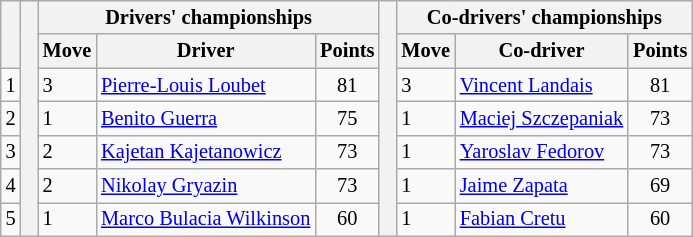<table class="wikitable" style="font-size:85%;">
<tr>
<th rowspan="2"></th>
<th rowspan="7" style="width:5px;"></th>
<th colspan="3">Drivers' championships</th>
<th rowspan="7" style="width:5px;"></th>
<th colspan="3">Co-drivers' championships</th>
</tr>
<tr>
<th>Move</th>
<th>Driver</th>
<th>Points</th>
<th>Move</th>
<th>Co-driver</th>
<th>Points</th>
</tr>
<tr>
<td align="center">1</td>
<td> 3</td>
<td><a href='#'>Pierre-Louis Loubet</a></td>
<td align="center">81</td>
<td> 3</td>
<td><a href='#'>Vincent Landais</a></td>
<td align="center">81</td>
</tr>
<tr>
<td align="center">2</td>
<td> 1</td>
<td><a href='#'>Benito Guerra</a></td>
<td align="center">75</td>
<td> 1</td>
<td nowrap><a href='#'>Maciej Szczepaniak</a></td>
<td align="center">73</td>
</tr>
<tr>
<td align="center">3</td>
<td> 2</td>
<td nowrap><a href='#'>Kajetan Kajetanowicz</a></td>
<td align="center">73</td>
<td> 1</td>
<td><a href='#'>Yaroslav Fedorov</a></td>
<td align="center">73</td>
</tr>
<tr>
<td align="center">4</td>
<td> 2</td>
<td><a href='#'>Nikolay Gryazin</a></td>
<td align="center">73</td>
<td> 1</td>
<td><a href='#'>Jaime Zapata</a></td>
<td align="center">69</td>
</tr>
<tr>
<td align="center">5</td>
<td> 1</td>
<td><a href='#'>Marco Bulacia Wilkinson</a></td>
<td align="center">60</td>
<td> 1</td>
<td><a href='#'>Fabian Cretu</a></td>
<td align="center">60</td>
</tr>
</table>
